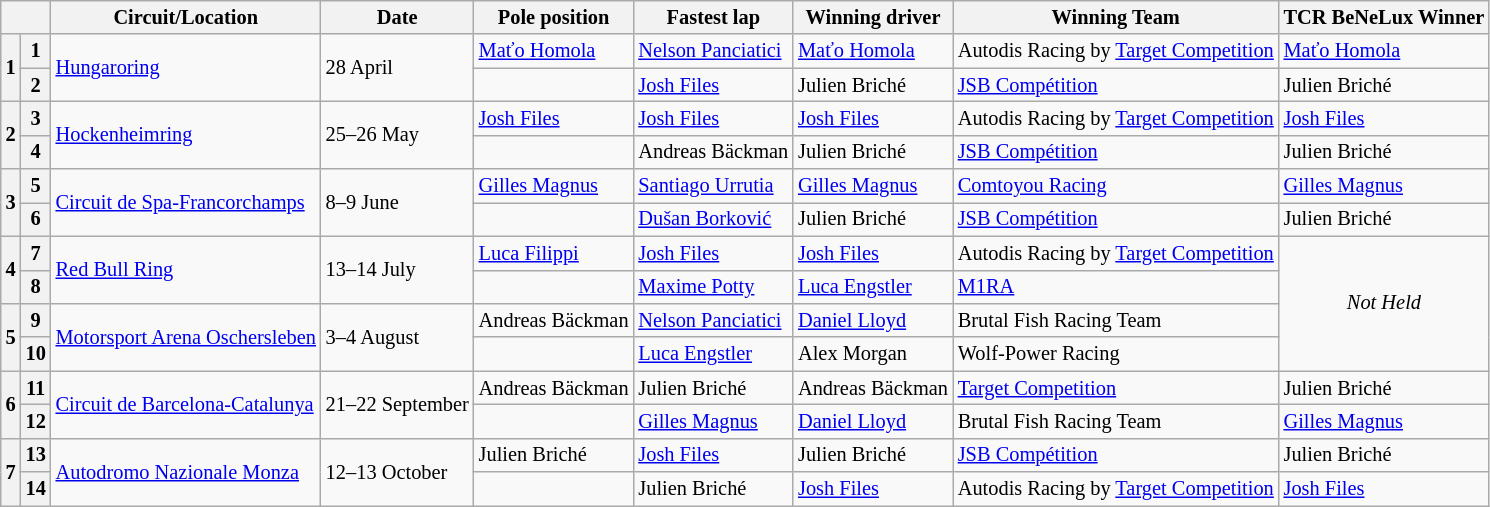<table class="wikitable" style="font-size: 85%">
<tr>
<th colspan="2"></th>
<th>Circuit/Location</th>
<th>Date</th>
<th>Pole position</th>
<th>Fastest lap</th>
<th>Winning driver</th>
<th>Winning Team</th>
<th>TCR BeNeLux Winner</th>
</tr>
<tr>
<th rowspan="2">1</th>
<th>1</th>
<td rowspan="2"> <a href='#'>Hungaroring</a></td>
<td rowspan="2">28 April</td>
<td> <a href='#'>Maťo Homola</a></td>
<td> <a href='#'>Nelson Panciatici</a></td>
<td> <a href='#'>Maťo Homola</a></td>
<td> Autodis Racing by <a href='#'>Target Competition</a></td>
<td> <a href='#'>Maťo Homola</a></td>
</tr>
<tr>
<th>2</th>
<td></td>
<td> <a href='#'>Josh Files</a></td>
<td> Julien Briché</td>
<td> <a href='#'>JSB Compétition</a></td>
<td> Julien Briché</td>
</tr>
<tr>
<th rowspan="2">2</th>
<th>3</th>
<td rowspan="2"> <a href='#'>Hockenheimring</a></td>
<td rowspan="2">25–26 May</td>
<td> <a href='#'>Josh Files</a></td>
<td> <a href='#'>Josh Files</a></td>
<td> <a href='#'>Josh Files</a></td>
<td> Autodis Racing by <a href='#'>Target Competition</a></td>
<td> <a href='#'>Josh Files</a></td>
</tr>
<tr>
<th>4</th>
<td></td>
<td> Andreas Bäckman</td>
<td> Julien Briché</td>
<td> <a href='#'>JSB Compétition</a></td>
<td> Julien Briché</td>
</tr>
<tr>
<th rowspan="2">3</th>
<th>5</th>
<td rowspan="2"> <a href='#'>Circuit de Spa-Francorchamps</a></td>
<td rowspan="2">8–9 June</td>
<td> <a href='#'>Gilles Magnus</a></td>
<td> <a href='#'>Santiago Urrutia</a></td>
<td> <a href='#'>Gilles Magnus</a></td>
<td> <a href='#'>Comtoyou Racing</a></td>
<td> <a href='#'>Gilles Magnus</a></td>
</tr>
<tr>
<th>6</th>
<td></td>
<td> <a href='#'>Dušan Borković</a></td>
<td> Julien Briché</td>
<td> <a href='#'>JSB Compétition</a></td>
<td> Julien Briché</td>
</tr>
<tr>
<th rowspan="2">4</th>
<th>7</th>
<td rowspan="2"> <a href='#'>Red Bull Ring</a></td>
<td rowspan="2">13–14 July</td>
<td> <a href='#'>Luca Filippi</a></td>
<td> <a href='#'>Josh Files</a></td>
<td> <a href='#'>Josh Files</a></td>
<td> Autodis Racing by <a href='#'>Target Competition</a></td>
<td rowspan="4" align="center"><em>Not Held</em></td>
</tr>
<tr>
<th>8</th>
<td></td>
<td> <a href='#'>Maxime Potty</a></td>
<td> <a href='#'>Luca Engstler</a></td>
<td> <a href='#'>M1RA</a></td>
</tr>
<tr>
<th rowspan="2">5</th>
<th>9</th>
<td rowspan="2"> <a href='#'>Motorsport Arena Oschersleben</a></td>
<td rowspan="2">3–4 August</td>
<td> Andreas Bäckman</td>
<td> <a href='#'>Nelson Panciatici</a></td>
<td> <a href='#'>Daniel Lloyd</a></td>
<td> Brutal Fish Racing Team</td>
</tr>
<tr>
<th>10</th>
<td></td>
<td> <a href='#'>Luca Engstler</a></td>
<td> Alex Morgan</td>
<td> Wolf-Power Racing</td>
</tr>
<tr>
<th rowspan="2">6</th>
<th>11</th>
<td rowspan="2"> <a href='#'>Circuit de Barcelona-Catalunya</a></td>
<td rowspan="2">21–22 September</td>
<td> Andreas Bäckman</td>
<td> Julien Briché</td>
<td> Andreas Bäckman</td>
<td> <a href='#'>Target Competition</a></td>
<td> Julien Briché</td>
</tr>
<tr>
<th>12</th>
<td></td>
<td> <a href='#'>Gilles Magnus</a></td>
<td> <a href='#'>Daniel Lloyd</a></td>
<td> Brutal Fish Racing Team</td>
<td> <a href='#'>Gilles Magnus</a></td>
</tr>
<tr>
<th rowspan="2">7</th>
<th>13</th>
<td rowspan="2"> <a href='#'>Autodromo Nazionale Monza</a></td>
<td rowspan="2">12–13 October</td>
<td> Julien Briché</td>
<td> <a href='#'>Josh Files</a></td>
<td> Julien Briché</td>
<td> <a href='#'>JSB Compétition</a></td>
<td> Julien Briché</td>
</tr>
<tr>
<th>14</th>
<td></td>
<td> Julien Briché</td>
<td> <a href='#'>Josh Files</a></td>
<td> Autodis Racing by <a href='#'>Target Competition</a></td>
<td> <a href='#'>Josh Files</a></td>
</tr>
</table>
